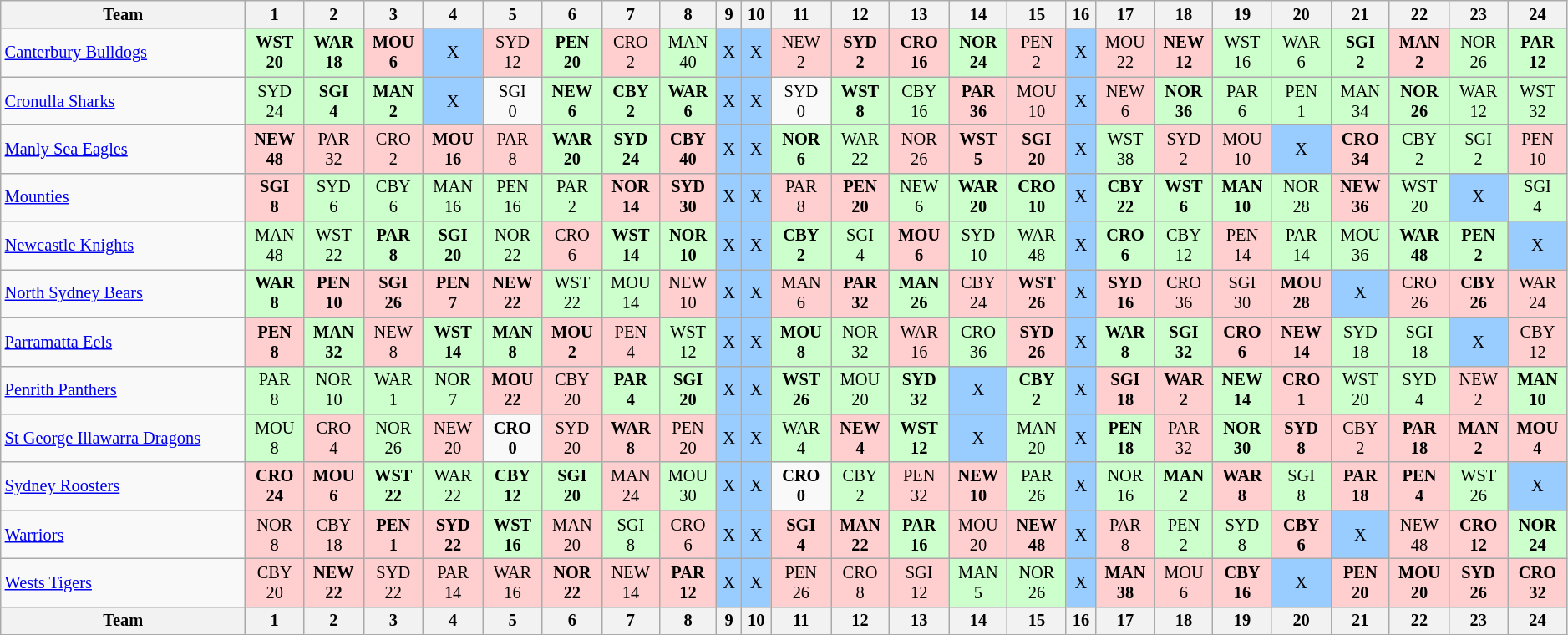<table class="wikitable sortable" style="font-size:85%; text-align:center; width:99%">
<tr valign="top">
<th valign="middle">Team</th>
<th>1</th>
<th>2</th>
<th>3</th>
<th>4</th>
<th>5</th>
<th>6</th>
<th>7</th>
<th>8</th>
<th>9</th>
<th>10</th>
<th>11</th>
<th>12</th>
<th>13</th>
<th>14</th>
<th>15</th>
<th>16</th>
<th>17</th>
<th>18</th>
<th>19</th>
<th>20</th>
<th>21</th>
<th>22</th>
<th>23</th>
<th>24</th>
</tr>
<tr>
<td align="left"><a href='#'>Canterbury Bulldogs</a></td>
<td style="background:#cfc;"><strong>WST<br>20</strong></td>
<td style="background:#cfc;"><strong>WAR<br>18</strong></td>
<td style="background:#FFCFCF;"><strong>MOU<br>6</strong></td>
<td style="background:#99ccff;">X</td>
<td style="background:#FFCFCF;">SYD<br>12</td>
<td style="background:#cfc;"><strong>PEN<br>20</strong></td>
<td style="background:#FFCFCF;">CRO<br>2</td>
<td style="background:#cfc;">MAN<br>40</td>
<td style="background:#99ccff;">X</td>
<td style="background:#99ccff;">X</td>
<td style="background:#FFCFCF;">NEW<br>2</td>
<td style="background:#FFCFCF;"><strong>SYD<br>2</strong></td>
<td style="background:#FFCFCF;"><strong>CRO<br>16</strong></td>
<td style="background:#cfc;"><strong>NOR<br>24</strong></td>
<td style="background:#FFCFCF;">PEN<br>2</td>
<td style="background:#99ccff;">X</td>
<td style="background:#FFCFCF;">MOU<br>22</td>
<td style="background:#FFCFCF;"><strong>NEW<br>12</strong></td>
<td style="background:#cfc;">WST<br>16</td>
<td style="background:#cfc;">WAR<br>6</td>
<td style="background:#cfc;"><strong>SGI<br>2</strong></td>
<td style="background:#FFCFCF;"><strong>MAN<br>2</strong></td>
<td style="background:#cfc;">NOR<br>26</td>
<td style="background:#cfc;"><strong>PAR<br>12</strong></td>
</tr>
<tr>
<td align="left"><a href='#'>Cronulla Sharks</a></td>
<td style="background:#cfc;">SYD<br>24</td>
<td style="background:#cfc;"><strong>SGI<br>4</strong></td>
<td style="background:#cfc;"><strong>MAN<br>2</strong></td>
<td style="background:#99ccff;">X</td>
<td style="background:# ;">SGI<br>0</td>
<td style="background:#cfc;"><strong>NEW<br>6</strong></td>
<td style="background:#cfc;"><strong>CBY<br>2</strong></td>
<td style="background:#cfc;"><strong>WAR<br>6</strong></td>
<td style="background:#99ccff;">X</td>
<td style="background:#99ccff;">X</td>
<td style="background:# ;">SYD<br>0</td>
<td style="background:#cfc;"><strong>WST<br>8</strong></td>
<td style="background:#cfc;">CBY<br>16</td>
<td style="background:#FFCFCF;"><strong>PAR<br>36</strong></td>
<td style="background:#FFCFCF;">MOU<br>10</td>
<td style="background:#99ccff;">X</td>
<td style="background:#FFCFCF;">NEW<br>6</td>
<td style="background:#cfc;"><strong>NOR<br>36</strong></td>
<td style="background:#cfc;">PAR<br>6</td>
<td style="background:#cfc;">PEN<br>1</td>
<td style="background:#cfc;">MAN<br>34</td>
<td style="background:#cfc;"><strong>NOR<br>26</strong></td>
<td style="background:#cfc;">WAR<br>12</td>
<td style="background:#cfc;">WST<br>32</td>
</tr>
<tr>
<td align="left"><a href='#'>Manly Sea Eagles</a></td>
<td style="background:#FFCFCF;"><strong>NEW<br>48</strong></td>
<td style="background:#FFCFCF;">PAR<br>32</td>
<td style="background:#FFCFCF;">CRO<br>2</td>
<td style="background:#FFCFCF;"><strong>MOU<br>16</strong></td>
<td style="background:#FFCFCF;">PAR<br>8</td>
<td style="background:#cfc;"><strong>WAR<br>20</strong></td>
<td style="background:#cfc;"><strong>SYD<br>24</strong></td>
<td style="background:#FFCFCF;"><strong>CBY<br>40</strong></td>
<td style="background:#99ccff;">X</td>
<td style="background:#99ccff;">X</td>
<td style="background:#cfc;"><strong>NOR<br>6</strong></td>
<td style="background:#cfc;">WAR<br>22</td>
<td style="background:#FFCFCF;">NOR<br>26</td>
<td style="background:#FFCFCF;"><strong>WST<br>5</strong></td>
<td style="background:#FFCFCF;"><strong>SGI<br>20</strong></td>
<td style="background:#99ccff;">X</td>
<td style="background:#cfc;">WST<br>38</td>
<td style="background:#FFCFCF;">SYD<br>2</td>
<td style="background:#FFCFCF;">MOU<br>10</td>
<td style="background:#99ccff;">X</td>
<td style="background:#FFCFCF;"><strong>CRO<br>34</strong></td>
<td style="background:#cfc;">CBY<br>2</td>
<td style="background:#cfc;">SGI<br>2</td>
<td style="background:#FFCFCF;">PEN<br>10</td>
</tr>
<tr>
<td align="left"><a href='#'>Mounties</a></td>
<td style="background:#FFCFCF;"><strong>SGI<br>8</strong></td>
<td style="background:#cfc;">SYD<br>6</td>
<td style="background:#cfc;">CBY<br>6</td>
<td style="background:#cfc;">MAN<br>16</td>
<td style="background:#cfc;">PEN<br>16</td>
<td style="background:#cfc;">PAR<br>2</td>
<td style="background:#FFCFCF;"><strong>NOR<br>14</strong></td>
<td style="background:#FFCFCF;"><strong>SYD<br>30</strong></td>
<td style="background:#99ccff;">X</td>
<td style="background:#99ccff;">X</td>
<td style="background:#FFCFCF;">PAR<br>8</td>
<td style="background:#FFCFCF;"><strong>PEN<br>20</strong></td>
<td style="background:#cfc;">NEW<br>6</td>
<td style="background:#cfc;"><strong>WAR<br>20</strong></td>
<td style="background:#cfc;"><strong>CRO<br>10</strong></td>
<td style="background:#99ccff;">X</td>
<td style="background:#cfc;"><strong>CBY<br>22</strong></td>
<td style="background:#cfc;"><strong>WST<br>6</strong></td>
<td style="background:#cfc;"><strong>MAN<br>10</strong></td>
<td style="background:#cfc;">NOR<br>28</td>
<td style="background:#FFCFCF;"><strong>NEW<br>36</strong></td>
<td style="background:#cfc;">WST<br>20</td>
<td style="background:#99ccff;">X</td>
<td style="background:#cfc;">SGI<br>4</td>
</tr>
<tr>
<td align="left"><a href='#'>Newcastle Knights</a></td>
<td style="background:#cfc;">MAN<br>48</td>
<td style="background:#cfc;">WST<br>22</td>
<td style="background:#cfc;"><strong>PAR<br>8</strong></td>
<td style="background:#cfc;"><strong>SGI<br>20</strong></td>
<td style="background:#cfc;">NOR<br>22</td>
<td style="background:#FFCFCF;">CRO<br>6</td>
<td style="background:#cfc;"><strong>WST<br>14</strong></td>
<td style="background:#cfc;"><strong>NOR<br>10</strong></td>
<td style="background:#99ccff;">X</td>
<td style="background:#99ccff;">X</td>
<td style="background:#cfc;"><strong>CBY<br>2</strong></td>
<td style="background:#cfc;">SGI<br>4</td>
<td style="background:#FFCFCF;"><strong>MOU<br>6</strong></td>
<td style="background:#cfc;">SYD<br>10</td>
<td style="background:#cfc;">WAR<br>48</td>
<td style="background:#99ccff;">X</td>
<td style="background:#cfc;"><strong>CRO<br>6</strong></td>
<td style="background:#cfc;">CBY<br>12</td>
<td style="background:#FFCFCF;">PEN<br>14</td>
<td style="background:#cfc;">PAR<br>14</td>
<td style="background:#cfc;">MOU<br>36</td>
<td style="background:#cfc;"><strong>WAR<br>48</strong></td>
<td style="background:#cfc;"><strong>PEN<br>2</strong></td>
<td style="background:#99ccff;">X</td>
</tr>
<tr>
<td align="left"><a href='#'>North Sydney Bears</a></td>
<td style="background:#cfc;"><strong>WAR<br>8</strong></td>
<td style="background:#FFCFCF;"><strong>PEN<br>10</strong></td>
<td style="background:#FFCFCF;"><strong>SGI<br>26</strong></td>
<td style="background:#FFCFCF;"><strong>PEN<br>7</strong></td>
<td style="background:#FFCFCF;"><strong>NEW<br>22</strong></td>
<td style="background:#cfc;">WST<br>22</td>
<td style="background:#cfc;">MOU<br>14</td>
<td style="background:#FFCFCF;">NEW<br>10</td>
<td style="background:#99ccff;">X</td>
<td style="background:#99ccff;">X</td>
<td style="background:#FFCFCF;">MAN<br>6</td>
<td style="background:#FFCFCF;"><strong>PAR<br>32</strong></td>
<td style="background:#cfc;"><strong>MAN<br>26</strong></td>
<td style="background:#FFCFCF;">CBY<br>24</td>
<td style="background:#FFCFCF;"><strong>WST<br>26</strong></td>
<td style="background:#99ccff;">X</td>
<td style="background:#FFCFCF;"><strong>SYD<br>16</strong></td>
<td style="background:#FFCFCF;">CRO<br>36</td>
<td style="background:#FFCFCF;">SGI<br>30</td>
<td style="background:#FFCFCF;"><strong>MOU<br>28</strong></td>
<td style="background:#99ccff;">X</td>
<td style="background:#FFCFCF;">CRO<br>26</td>
<td style="background:#FFCFCF;"><strong>CBY<br>26</strong></td>
<td style="background:#FFCFCF;">WAR<br>24</td>
</tr>
<tr>
<td align="left"><a href='#'>Parramatta Eels</a></td>
<td style="background:#FFCFCF;"><strong>PEN<br>8</strong></td>
<td style="background:#cfc;"><strong>MAN<br>32</strong></td>
<td style="background:#FFCFCF;">NEW<br>8</td>
<td style="background:#cfc;"><strong>WST<br>14</strong></td>
<td style="background:#cfc;"><strong>MAN<br>8</strong></td>
<td style="background:#FFCFCF;"><strong>MOU<br>2</strong></td>
<td style="background:#FFCFCF;">PEN<br>4</td>
<td style="background:#cfc;">WST<br>12</td>
<td style="background:#99ccff;">X</td>
<td style="background:#99ccff;">X</td>
<td style="background:#cfc;"><strong>MOU<br>8</strong></td>
<td style="background:#cfc;">NOR<br>32</td>
<td style="background:#FFCFCF;">WAR<br>16</td>
<td style="background:#cfc;">CRO<br>36</td>
<td style="background:#FFCFCF;"><strong>SYD<br>26</strong></td>
<td style="background:#99ccff;">X</td>
<td style="background:#cfc;"><strong>WAR<br>8</strong></td>
<td style="background:#cfc;"><strong>SGI<br>32</strong></td>
<td style="background:#FFCFCF;"><strong>CRO<br>6</strong></td>
<td style="background:#FFCFCF;"><strong>NEW<br>14</strong></td>
<td style="background:#cfc;">SYD<br>18</td>
<td style="background:#cfc;">SGI<br>18</td>
<td style="background:#99ccff;">X</td>
<td style="background:#FFCFCF;">CBY<br>12</td>
</tr>
<tr>
<td align="left"><a href='#'>Penrith Panthers</a></td>
<td style="background:#cfc;">PAR<br>8</td>
<td style="background:#cfc;">NOR<br>10</td>
<td style="background:#cfc;">WAR<br>1</td>
<td style="background:#cfc;">NOR<br>7</td>
<td style="background:#FFCFCF;"><strong>MOU<br>22</strong></td>
<td style="background:#FFCFCF;">CBY<br>20</td>
<td style="background:#cfc;"><strong>PAR<br>4</strong></td>
<td style="background:#cfc;"><strong>SGI<br>20</strong></td>
<td style="background:#99ccff;">X</td>
<td style="background:#99ccff;">X</td>
<td style="background:#cfc;"><strong>WST<br>26</strong></td>
<td style="background:#cfc;">MOU<br>20</td>
<td style="background:#cfc;"><strong>SYD<br>32</strong></td>
<td style="background:#99ccff;">X</td>
<td style="background:#cfc;"><strong>CBY<br>2</strong></td>
<td style="background:#99ccff;">X</td>
<td style="background:#FFCFCF;"><strong>SGI<br>18</strong></td>
<td style="background:#FFCFCF;"><strong>WAR<br>2</strong></td>
<td style="background:#cfc;"><strong>NEW<br>14</strong></td>
<td style="background:#FFCFCF;"><strong>CRO<br>1</strong></td>
<td style="background:#cfc;">WST<br>20</td>
<td style="background:#cfc;">SYD<br>4</td>
<td style="background:#FFCFCF;">NEW<br>2</td>
<td style="background:#cfc;"><strong>MAN<br>10</strong></td>
</tr>
<tr>
<td align="left"><a href='#'>St George Illawarra Dragons</a></td>
<td style="background:#cfc;">MOU<br>8</td>
<td style="background:#FFCFCF;">CRO<br>4</td>
<td style="background:#cfc;">NOR<br>26</td>
<td style="background:#FFCFCF;">NEW<br>20</td>
<td style="background:# ;"><strong>CRO<br>0</strong></td>
<td style="background:#FFCFCF;">SYD<br>20</td>
<td style="background:#FFCFCF;"><strong>WAR<br>8</strong></td>
<td style="background:#FFCFCF;">PEN<br>20</td>
<td style="background:#99ccff;">X</td>
<td style="background:#99ccff;">X</td>
<td style="background:#cfc;">WAR<br>4</td>
<td style="background:#FFCFCF;"><strong>NEW<br>4</strong></td>
<td style="background:#cfc;"><strong>WST<br>12</strong></td>
<td style="background:#99ccff;">X</td>
<td style="background:#cfc;">MAN<br>20</td>
<td style="background:#99ccff;">X</td>
<td style="background:#cfc;"><strong>PEN<br>18</strong></td>
<td style="background:#FFCFCF;">PAR<br>32</td>
<td style="background:#cfc;"><strong>NOR<br>30</strong></td>
<td style="background:#FFCFCF;"><strong>SYD<br>8</strong></td>
<td style="background:#FFCFCF;">CBY<br>2</td>
<td style="background:#FFCFCF;"><strong>PAR<br>18</strong></td>
<td style="background:#FFCFCF;"><strong>MAN<br>2</strong></td>
<td style="background:#FFCFCF;"><strong>MOU<br>4</strong></td>
</tr>
<tr>
<td align="left"><a href='#'>Sydney Roosters</a></td>
<td style="background:#FFCFCF;"><strong>CRO<br>24</strong></td>
<td style="background:#FFCFCF;"><strong>MOU<br>6</strong></td>
<td style="background:#cfc;"><strong>WST<br>22</strong></td>
<td style="background:#cfc;">WAR<br>22</td>
<td style="background:#cfc;"><strong>CBY<br>12</strong></td>
<td style="background:#cfc;"><strong>SGI<br>20</strong></td>
<td style="background:#FFCFCF;">MAN<br>24</td>
<td style="background:#cfc;">MOU<br>30</td>
<td style="background:#99ccff;">X</td>
<td style="background:#99ccff;">X</td>
<td style="background:# ;"><strong>CRO<br>0</strong></td>
<td style="background:#cfc;">CBY<br>2</td>
<td style="background:#FFCFCF;">PEN<br>32</td>
<td style="background:#FFCFCF;"><strong>NEW<br>10</strong></td>
<td style="background:#cfc;">PAR<br>26</td>
<td style="background:#99ccff;">X</td>
<td style="background:#cfc;">NOR<br>16</td>
<td style="background:#cfc;"><strong>MAN<br>2</strong></td>
<td style="background:#FFCFCF;"><strong>WAR<br>8</strong></td>
<td style="background:#cfc;">SGI<br>8</td>
<td style="background:#FFCFCF;"><strong>PAR<br>18</strong></td>
<td style="background:#FFCFCF;"><strong>PEN<br>4</strong></td>
<td style="background:#cfc;">WST<br>26</td>
<td style="background:#99ccff;">X</td>
</tr>
<tr>
<td align="left"><a href='#'>Warriors</a></td>
<td style="background:#FFCFCF;">NOR<br>8</td>
<td style="background:#FFCFCF;">CBY<br>18</td>
<td style="background:#FFCFCF;"><strong>PEN<br>1</strong></td>
<td style="background:#FFCFCF;"><strong>SYD<br>22</strong></td>
<td style="background:#cfc;"><strong>WST<br>16</strong></td>
<td style="background:#FFCFCF;">MAN<br>20</td>
<td style="background:#cfc;">SGI<br>8</td>
<td style="background:#FFCFCF;">CRO<br>6</td>
<td style="background:#99ccff;">X</td>
<td style="background:#99ccff;">X</td>
<td style="background:#FFCFCF;"><strong>SGI<br>4</strong></td>
<td style="background:#FFCFCF;"><strong>MAN<br>22</strong></td>
<td style="background:#cfc;"><strong>PAR<br>16</strong></td>
<td style="background:#FFCFCF;">MOU<br>20</td>
<td style="background:#FFCFCF;"><strong>NEW<br>48</strong></td>
<td style="background:#99ccff;">X</td>
<td style="background:#FFCFCF;">PAR<br>8</td>
<td style="background:#cfc;">PEN<br>2</td>
<td style="background:#cfc;">SYD<br>8</td>
<td style="background:#FFCFCF;"><strong>CBY<br>6</strong></td>
<td style="background:#99ccff;">X</td>
<td style="background:#FFCFCF;">NEW<br>48</td>
<td style="background:#FFCFCF;"><strong>CRO<br>12</strong></td>
<td style="background:#cfc;"><strong>NOR<br>24</strong></td>
</tr>
<tr>
<td align="left"><a href='#'>Wests Tigers</a></td>
<td style="background:#FFCFCF;">CBY<br>20</td>
<td style="background:#FFCFCF;"><strong>NEW<br>22</strong></td>
<td style="background:#FFCFCF;">SYD<br>22</td>
<td style="background:#FFCFCF;">PAR<br>14</td>
<td style="background:#FFCFCF;">WAR<br>16</td>
<td style="background:#FFCFCF;"><strong>NOR<br>22</strong></td>
<td style="background:#FFCFCF;">NEW<br>14</td>
<td style="background:#FFCFCF;"><strong>PAR<br>12</strong></td>
<td style="background:#99ccff;">X</td>
<td style="background:#99ccff;">X</td>
<td style="background:#FFCFCF;">PEN<br>26</td>
<td style="background:#FFCFCF;">CRO<br>8</td>
<td style="background:#FFCFCF;">SGI<br>12</td>
<td style="background:#cfc;">MAN<br>5</td>
<td style="background:#cfc;">NOR<br>26</td>
<td style="background:#99ccff;">X</td>
<td style="background:#FFCFCF;"><strong>MAN<br>38</strong></td>
<td style="background:#FFCFCF;">MOU<br>6</td>
<td style="background:#FFCFCF;"><strong>CBY<br>16</strong></td>
<td style="background:#99ccff;">X</td>
<td style="background:#FFCFCF;"><strong>PEN<br>20</strong></td>
<td style="background:#FFCFCF;"><strong>MOU<br>20</strong></td>
<td style="background:#FFCFCF;"><strong>SYD<br>26</strong></td>
<td style="background:#FFCFCF;"><strong>CRO<br>32</strong></td>
</tr>
<tr valign="top">
<th valign="middle">Team</th>
<th>1</th>
<th>2</th>
<th>3</th>
<th>4</th>
<th>5</th>
<th>6</th>
<th>7</th>
<th>8</th>
<th>9</th>
<th>10</th>
<th>11</th>
<th>12</th>
<th>13</th>
<th>14</th>
<th>15</th>
<th>16</th>
<th>17</th>
<th>18</th>
<th>19</th>
<th>20</th>
<th>21</th>
<th>22</th>
<th>23</th>
<th>24</th>
</tr>
</table>
